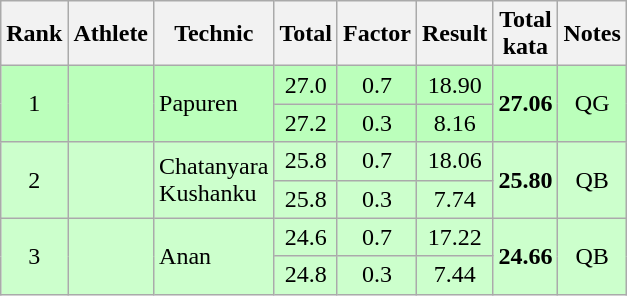<table class="wikitable" style="text-align:center">
<tr>
<th>Rank</th>
<th>Athlete</th>
<th>Technic</th>
<th>Total</th>
<th>Factor</th>
<th>Result</th>
<th>Total<br>kata</th>
<th>Notes</th>
</tr>
<tr bgcolor=bbffbb>
<td rowspan=2>1</td>
<td rowspan=2 align=left></td>
<td rowspan=2 align=left>Papuren</td>
<td>27.0</td>
<td>0.7</td>
<td>18.90</td>
<td rowspan=2><strong>27.06</strong></td>
<td rowspan=2>QG</td>
</tr>
<tr bgcolor=bbffbb>
<td>27.2</td>
<td>0.3</td>
<td>8.16</td>
</tr>
<tr bgcolor=ccffcc>
<td rowspan=2>2</td>
<td rowspan=2 align=left></td>
<td rowspan=2 align=left>Chatanyara<br>Kushanku</td>
<td>25.8</td>
<td>0.7</td>
<td>18.06</td>
<td rowspan=2><strong>25.80</strong></td>
<td rowspan=2>QB</td>
</tr>
<tr bgcolor=ccffcc>
<td>25.8</td>
<td>0.3</td>
<td>7.74</td>
</tr>
<tr bgcolor=ccffcc>
<td rowspan=2>3</td>
<td rowspan=2 align=left></td>
<td rowspan=2 align=left>Anan</td>
<td>24.6</td>
<td>0.7</td>
<td>17.22</td>
<td rowspan=2><strong>24.66</strong></td>
<td rowspan=2>QB</td>
</tr>
<tr bgcolor=ccffcc>
<td>24.8</td>
<td>0.3</td>
<td>7.44</td>
</tr>
</table>
